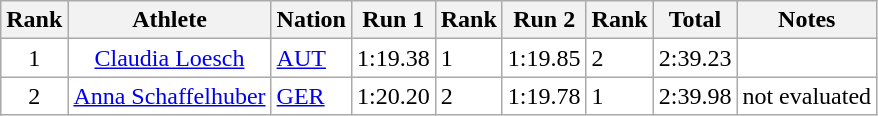<table class=wikitable>
<tr>
<th>Rank</th>
<th>Athlete</th>
<th>Nation</th>
<th>Run 1</th>
<th>Rank</th>
<th>Run 2</th>
<th>Rank</th>
<th>Total</th>
<th>Notes</th>
</tr>
<tr bgcolor="#FFFFFF">
<td align="center">1</td>
<td align="center"><a href='#'>Claudia Loesch</a></td>
<td> <a href='#'>AUT</a></td>
<td align="right">1:19.38</td>
<td>1</td>
<td>1:19.85</td>
<td>2</td>
<td>2:39.23</td>
<td></td>
</tr>
<tr bgcolor="#FFFFFF">
<td align="center">2</td>
<td align="center"><a href='#'>Anna Schaffelhuber</a></td>
<td> <a href='#'>GER</a></td>
<td align="right">1:20.20</td>
<td>2</td>
<td>1:19.78</td>
<td>1</td>
<td>2:39.98</td>
<td>not evaluated</td>
</tr>
</table>
